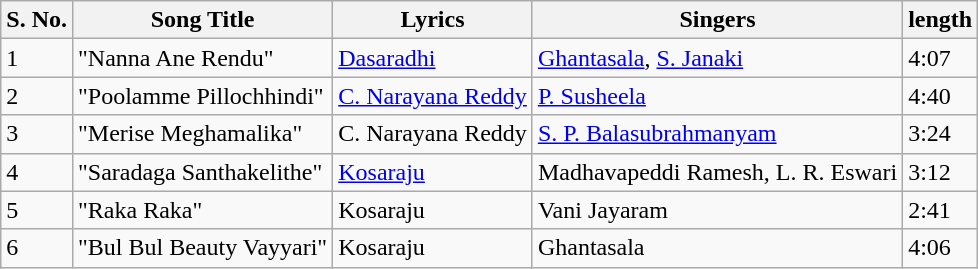<table class="wikitable">
<tr>
<th>S. No.</th>
<th>Song Title</th>
<th>Lyrics</th>
<th>Singers</th>
<th>length</th>
</tr>
<tr>
<td>1</td>
<td>"Nanna Ane Rendu"</td>
<td><a href='#'>Dasaradhi</a></td>
<td><a href='#'>Ghantasala</a>, <a href='#'>S. Janaki</a></td>
<td>4:07</td>
</tr>
<tr>
<td>2</td>
<td>"Poolamme Pillochhindi"</td>
<td><a href='#'>C. Narayana Reddy</a></td>
<td><a href='#'>P. Susheela</a></td>
<td>4:40</td>
</tr>
<tr>
<td>3</td>
<td>"Merise Meghamalika"</td>
<td>C. Narayana Reddy</td>
<td><a href='#'>S. P. Balasubrahmanyam</a></td>
<td>3:24</td>
</tr>
<tr>
<td>4</td>
<td>"Saradaga Santhakelithe"</td>
<td><a href='#'>Kosaraju</a></td>
<td>Madhavapeddi Ramesh, L. R. Eswari</td>
<td>3:12</td>
</tr>
<tr>
<td>5</td>
<td>"Raka Raka"</td>
<td>Kosaraju</td>
<td>Vani Jayaram</td>
<td>2:41</td>
</tr>
<tr>
<td>6</td>
<td>"Bul Bul Beauty Vayyari"</td>
<td>Kosaraju</td>
<td>Ghantasala</td>
<td>4:06</td>
</tr>
</table>
